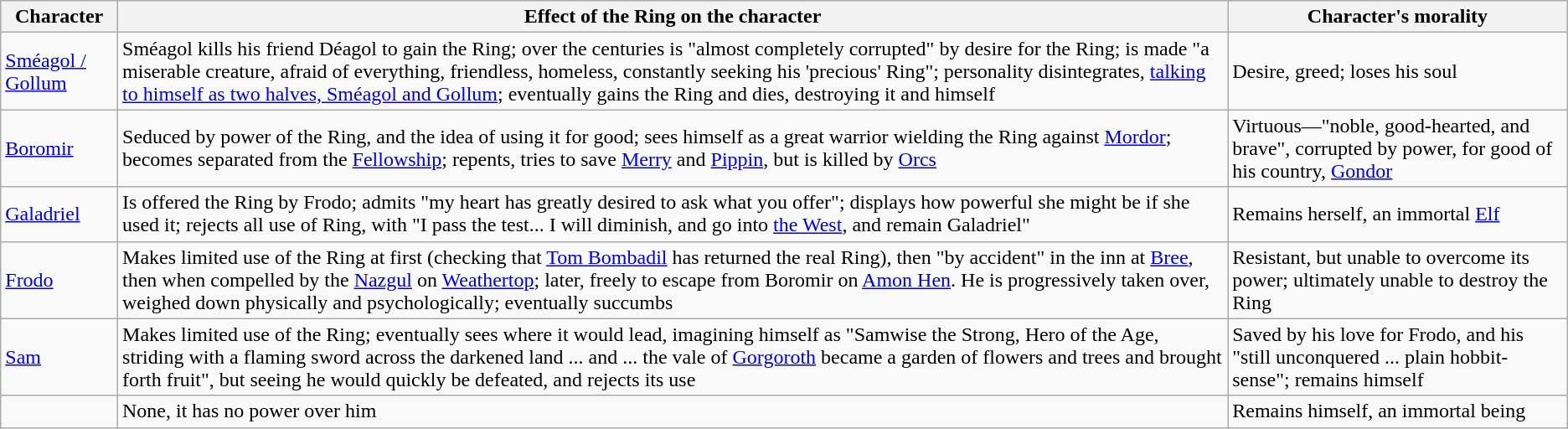<table class="wikitable">
<tr>
<th>Character</th>
<th>Effect of the Ring on the character</th>
<th>Character's morality</th>
</tr>
<tr>
<td><a href='#'>Sméagol / Gollum</a></td>
<td>Sméagol kills his friend Déagol to gain the Ring; over the centuries is "almost completely corrupted" by desire for the Ring; is made "a miserable creature, afraid of everything, friendless, homeless, constantly seeking his 'precious' Ring"; personality disintegrates, <a href='#'>talking to himself as two halves, Sméagol and Gollum</a>; eventually gains the Ring and dies, destroying it and himself</td>
<td>Desire, greed; loses his soul</td>
</tr>
<tr>
<td><a href='#'>Boromir</a></td>
<td>Seduced by power of the Ring, and the idea of using it for good; sees himself as a great warrior wielding the Ring against <a href='#'>Mordor</a>; becomes separated from the <a href='#'>Fellowship</a>; repents, tries to save <a href='#'>Merry</a> and <a href='#'>Pippin</a>, but is killed by <a href='#'>Orcs</a></td>
<td>Virtuous—"noble, good-hearted, and brave", corrupted by power, for good of his country, <a href='#'>Gondor</a></td>
</tr>
<tr>
<td><a href='#'>Galadriel</a></td>
<td>Is offered the Ring by Frodo; admits "my heart has greatly desired to ask what you offer"; displays how powerful she might be if she used it; rejects all use of Ring, with "I pass the test... I will diminish, and go into <a href='#'>the West</a>, and remain Galadriel"</td>
<td>Remains herself, an immortal <a href='#'>Elf</a></td>
</tr>
<tr>
<td><a href='#'>Frodo</a></td>
<td>Makes limited use of the Ring at first (checking that <a href='#'>Tom Bombadil</a> has returned the real Ring), then "by accident" in the inn at <a href='#'>Bree</a>, then when compelled by the <a href='#'>Nazgul</a> on <a href='#'>Weathertop</a>; later, freely to escape from Boromir on <a href='#'>Amon Hen</a>. He is progressively taken over, weighed down physically and psychologically; eventually succumbs</td>
<td>Resistant, but unable to overcome its power; ultimately unable to destroy the Ring</td>
</tr>
<tr>
<td><a href='#'>Sam</a></td>
<td>Makes limited use of the Ring; eventually sees where it would lead, imagining himself as "Samwise the Strong, Hero of the Age, striding with a flaming sword across the darkened land ... and ... the vale of <a href='#'>Gorgoroth</a> became a garden of flowers and trees and brought forth fruit", but seeing he would quickly be defeated, and rejects its use</td>
<td>Saved by his love for Frodo, and his "still unconquered ... plain hobbit-sense"; remains himself</td>
</tr>
<tr>
<td></td>
<td>None, it has no power over him</td>
<td>Remains himself, an immortal being</td>
</tr>
</table>
